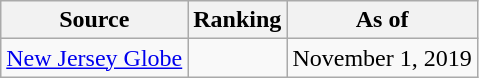<table class="wikitable" style="text-align:center">
<tr>
<th>Source</th>
<th>Ranking</th>
<th>As of</th>
</tr>
<tr>
<td align=left><a href='#'>New Jersey Globe</a></td>
<td></td>
<td>November 1, 2019</td>
</tr>
</table>
